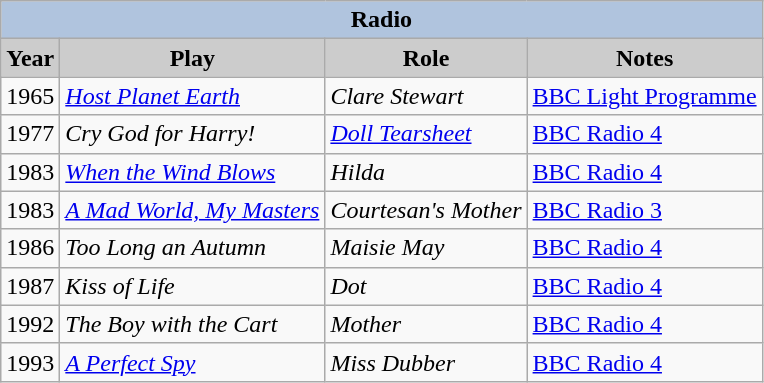<table class="wikitable">
<tr style="text-align:center;">
<th colspan=4 style="background:#B0C4DE;">Radio</th>
</tr>
<tr style="text-align:center;">
<th style="background:#ccc;">Year</th>
<th style="background:#ccc;">Play</th>
<th style="background:#ccc;">Role</th>
<th style="background:#ccc;">Notes</th>
</tr>
<tr>
<td>1965</td>
<td><em><a href='#'>Host Planet Earth</a></em></td>
<td><em>Clare Stewart</em></td>
<td><a href='#'>BBC Light Programme</a></td>
</tr>
<tr>
<td>1977</td>
<td><em>Cry God for Harry!</em></td>
<td><em><a href='#'>Doll Tearsheet</a></em></td>
<td><a href='#'>BBC Radio 4</a></td>
</tr>
<tr>
<td>1983</td>
<td><em><a href='#'>When the Wind Blows</a></em></td>
<td><em>Hilda</em></td>
<td><a href='#'>BBC Radio 4</a></td>
</tr>
<tr>
<td>1983</td>
<td><em><a href='#'>A Mad World, My Masters</a></em></td>
<td><em>Courtesan's Mother</em></td>
<td><a href='#'>BBC Radio 3</a></td>
</tr>
<tr>
<td>1986</td>
<td><em>Too Long an Autumn</em></td>
<td><em>Maisie May</em></td>
<td><a href='#'>BBC Radio 4</a></td>
</tr>
<tr>
<td>1987</td>
<td><em>Kiss of Life</em></td>
<td><em>Dot</em></td>
<td><a href='#'>BBC Radio 4</a></td>
</tr>
<tr>
<td>1992</td>
<td><em>The Boy with the Cart</em></td>
<td><em>Mother</em></td>
<td><a href='#'>BBC Radio 4</a></td>
</tr>
<tr>
<td>1993</td>
<td><em><a href='#'>A Perfect Spy</a></em></td>
<td><em>Miss Dubber</em></td>
<td><a href='#'>BBC Radio 4</a></td>
</tr>
</table>
